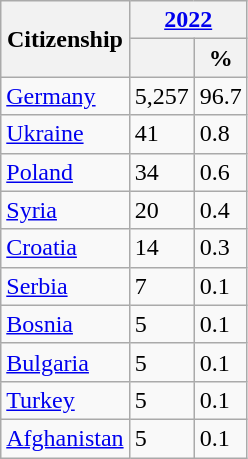<table class="wikitable sortable">
<tr>
<th rowspan="2">Citizenship</th>
<th colspan="2"><a href='#'>2022</a></th>
</tr>
<tr>
<th></th>
<th>%</th>
</tr>
<tr>
<td><a href='#'>Germany</a></td>
<td>5,257</td>
<td>96.7</td>
</tr>
<tr>
<td><a href='#'>Ukraine</a></td>
<td>41</td>
<td>0.8</td>
</tr>
<tr>
<td><a href='#'>Poland</a></td>
<td>34</td>
<td>0.6</td>
</tr>
<tr>
<td><a href='#'>Syria</a></td>
<td>20</td>
<td>0.4</td>
</tr>
<tr>
<td><a href='#'>Croatia</a></td>
<td>14</td>
<td>0.3</td>
</tr>
<tr>
<td><a href='#'>Serbia</a></td>
<td>7</td>
<td>0.1</td>
</tr>
<tr>
<td><a href='#'>Bosnia</a></td>
<td>5</td>
<td>0.1</td>
</tr>
<tr>
<td><a href='#'>Bulgaria</a></td>
<td>5</td>
<td>0.1</td>
</tr>
<tr>
<td><a href='#'>Turkey</a></td>
<td>5</td>
<td>0.1</td>
</tr>
<tr>
<td><a href='#'>Afghanistan</a></td>
<td>5</td>
<td>0.1</td>
</tr>
</table>
